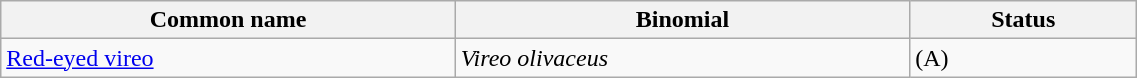<table style="width:60%;" class="wikitable">
<tr>
<th width=40%>Common name</th>
<th width=40%>Binomial</th>
<th width=20%>Status</th>
</tr>
<tr>
<td><a href='#'>Red-eyed vireo</a></td>
<td><em>Vireo olivaceus</em></td>
<td>(A)</td>
</tr>
</table>
